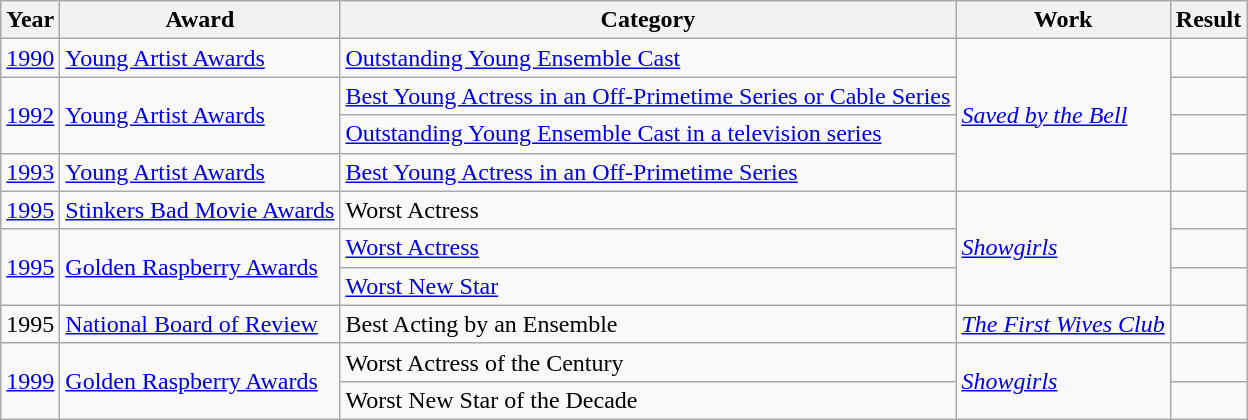<table class="wikitable">
<tr>
<th>Year</th>
<th>Award</th>
<th>Category</th>
<th>Work</th>
<th>Result</th>
</tr>
<tr>
<td><a href='#'>1990</a></td>
<td><a href='#'>Young Artist Awards</a></td>
<td><a href='#'>Outstanding Young Ensemble Cast</a></td>
<td rowspan="4"><em><a href='#'>Saved by the Bell</a></em></td>
<td></td>
</tr>
<tr>
<td rowspan="2"><a href='#'>1992</a></td>
<td rowspan="2"><a href='#'>Young Artist Awards</a></td>
<td><a href='#'>Best Young Actress in an Off-Primetime Series or Cable Series</a></td>
<td></td>
</tr>
<tr>
<td><a href='#'>Outstanding Young Ensemble Cast in a television series</a></td>
<td></td>
</tr>
<tr>
<td><a href='#'>1993</a></td>
<td><a href='#'>Young Artist Awards</a></td>
<td><a href='#'>Best Young Actress in an Off-Primetime Series</a></td>
<td></td>
</tr>
<tr>
<td><a href='#'>1995</a></td>
<td><a href='#'>Stinkers Bad Movie Awards</a></td>
<td>Worst Actress</td>
<td rowspan="3"><em><a href='#'>Showgirls</a></em></td>
<td></td>
</tr>
<tr>
<td rowspan="2"><a href='#'>1995</a></td>
<td rowspan="2"><a href='#'>Golden Raspberry Awards</a></td>
<td><a href='#'>Worst Actress</a></td>
<td></td>
</tr>
<tr>
<td><a href='#'>Worst New Star</a></td>
<td></td>
</tr>
<tr>
<td>1995</td>
<td><a href='#'>National Board of Review</a></td>
<td>Best Acting by an Ensemble</td>
<td><em><a href='#'>The First Wives Club</a></em></td>
<td></td>
</tr>
<tr>
<td rowspan="2"><a href='#'>1999</a></td>
<td rowspan="2"><a href='#'>Golden Raspberry Awards</a></td>
<td>Worst Actress of the Century</td>
<td rowspan="2"><em><a href='#'>Showgirls</a></em></td>
<td></td>
</tr>
<tr>
<td>Worst New Star of the Decade</td>
<td></td>
</tr>
</table>
